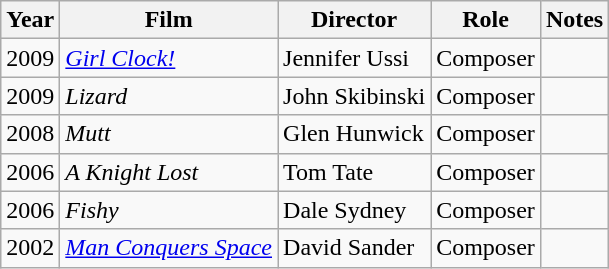<table class="wikitable">
<tr>
<th>Year</th>
<th>Film</th>
<th>Director</th>
<th>Role</th>
<th>Notes</th>
</tr>
<tr>
<td>2009</td>
<td><em><a href='#'>Girl Clock!</a></em></td>
<td>Jennifer Ussi</td>
<td>Composer</td>
<td></td>
</tr>
<tr>
<td>2009</td>
<td><em>Lizard</em></td>
<td>John Skibinski</td>
<td>Composer</td>
<td></td>
</tr>
<tr>
<td>2008</td>
<td><em>Mutt</em></td>
<td>Glen Hunwick</td>
<td>Composer</td>
<td></td>
</tr>
<tr>
<td>2006</td>
<td><em>A Knight Lost</em></td>
<td>Tom Tate</td>
<td>Composer</td>
<td></td>
</tr>
<tr>
<td>2006</td>
<td><em>Fishy</em></td>
<td>Dale Sydney</td>
<td>Composer</td>
<td></td>
</tr>
<tr>
<td>2002</td>
<td><em><a href='#'>Man Conquers Space</a></em></td>
<td>David Sander</td>
<td>Composer</td>
<td></td>
</tr>
</table>
